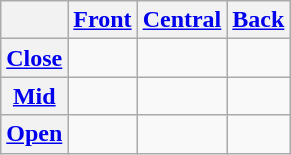<table class="wikitable" style="text-align:center">
<tr>
<th></th>
<th><a href='#'>Front</a></th>
<th><a href='#'>Central</a></th>
<th><a href='#'>Back</a></th>
</tr>
<tr style="text-align: center;">
<th><a href='#'>Close</a></th>
<td></td>
<td></td>
<td></td>
</tr>
<tr style="text-align: center;">
<th><a href='#'>Mid</a></th>
<td></td>
<td></td>
<td></td>
</tr>
<tr style="text-align: center;">
<th><a href='#'>Open</a></th>
<td></td>
<td></td>
<td></td>
</tr>
</table>
